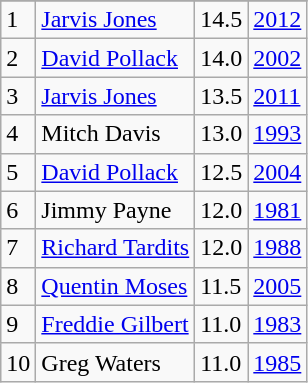<table class="wikitable">
<tr>
</tr>
<tr>
<td>1</td>
<td><a href='#'>Jarvis Jones</a></td>
<td>14.5</td>
<td><a href='#'>2012</a></td>
</tr>
<tr>
<td>2</td>
<td><a href='#'>David Pollack</a></td>
<td>14.0</td>
<td><a href='#'>2002</a></td>
</tr>
<tr>
<td>3</td>
<td><a href='#'>Jarvis Jones</a></td>
<td>13.5</td>
<td><a href='#'>2011</a></td>
</tr>
<tr>
<td>4</td>
<td>Mitch Davis</td>
<td>13.0</td>
<td><a href='#'>1993</a></td>
</tr>
<tr>
<td>5</td>
<td><a href='#'>David Pollack</a></td>
<td>12.5</td>
<td><a href='#'>2004</a></td>
</tr>
<tr>
<td>6</td>
<td>Jimmy Payne</td>
<td>12.0</td>
<td><a href='#'>1981</a></td>
</tr>
<tr>
<td>7</td>
<td><a href='#'>Richard Tardits</a></td>
<td>12.0</td>
<td><a href='#'>1988</a></td>
</tr>
<tr>
<td>8</td>
<td><a href='#'>Quentin Moses</a></td>
<td>11.5</td>
<td><a href='#'>2005</a></td>
</tr>
<tr>
<td>9</td>
<td><a href='#'>Freddie Gilbert</a></td>
<td>11.0</td>
<td><a href='#'>1983</a></td>
</tr>
<tr>
<td>10</td>
<td>Greg Waters</td>
<td>11.0</td>
<td><a href='#'>1985</a></td>
</tr>
</table>
